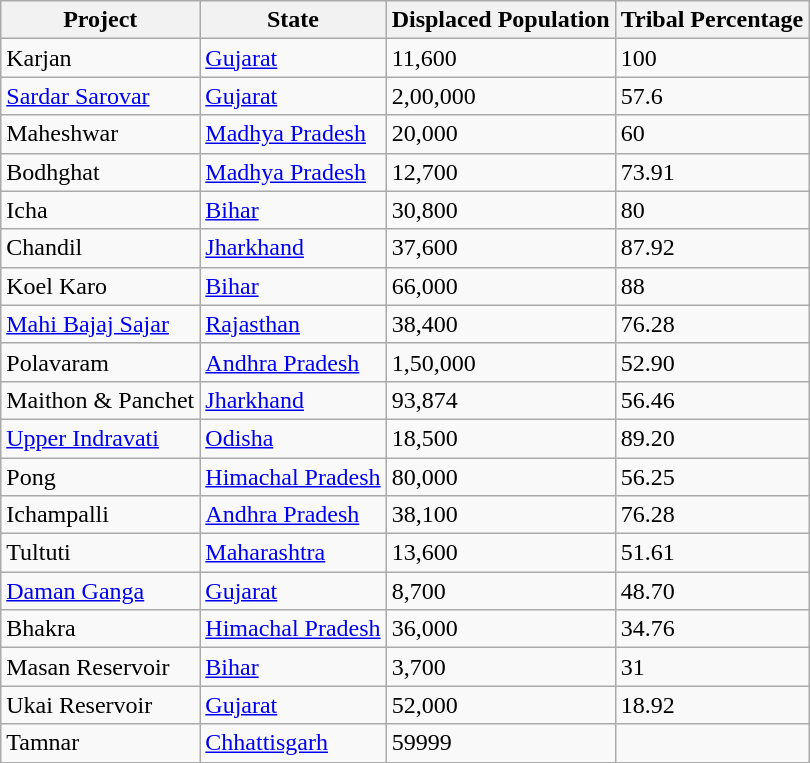<table class="wikitable sortable">
<tr>
<th>Project</th>
<th>State</th>
<th>Displaced Population</th>
<th>Tribal Percentage</th>
</tr>
<tr>
<td>Karjan</td>
<td><a href='#'>Gujarat</a></td>
<td>11,600</td>
<td>100</td>
</tr>
<tr>
<td><a href='#'>Sardar Sarovar</a></td>
<td><a href='#'>Gujarat</a></td>
<td>2,00,000</td>
<td>57.6</td>
</tr>
<tr>
<td>Maheshwar</td>
<td><a href='#'>Madhya Pradesh</a></td>
<td>20,000</td>
<td>60</td>
</tr>
<tr>
<td>Bodhghat</td>
<td><a href='#'>Madhya Pradesh</a></td>
<td>12,700</td>
<td>73.91</td>
</tr>
<tr>
<td>Icha</td>
<td><a href='#'>Bihar</a></td>
<td>30,800</td>
<td>80</td>
</tr>
<tr>
<td>Chandil</td>
<td><a href='#'>Jharkhand</a></td>
<td>37,600</td>
<td>87.92</td>
</tr>
<tr>
<td>Koel Karo</td>
<td><a href='#'>Bihar</a></td>
<td>66,000</td>
<td>88</td>
</tr>
<tr>
<td><a href='#'>Mahi Bajaj Sajar</a></td>
<td><a href='#'>Rajasthan</a></td>
<td>38,400</td>
<td>76.28</td>
</tr>
<tr>
<td>Polavaram</td>
<td><a href='#'>Andhra Pradesh</a></td>
<td>1,50,000</td>
<td>52.90</td>
</tr>
<tr>
<td>Maithon & Panchet</td>
<td><a href='#'>Jharkhand</a></td>
<td>93,874</td>
<td>56.46</td>
</tr>
<tr>
<td><a href='#'>Upper Indravati</a></td>
<td><a href='#'>Odisha</a></td>
<td>18,500</td>
<td>89.20</td>
</tr>
<tr>
<td>Pong</td>
<td><a href='#'>Himachal Pradesh</a></td>
<td>80,000</td>
<td>56.25</td>
</tr>
<tr>
<td>Ichampalli</td>
<td><a href='#'>Andhra Pradesh</a></td>
<td>38,100</td>
<td>76.28</td>
</tr>
<tr>
<td>Tultuti</td>
<td><a href='#'>Maharashtra</a></td>
<td>13,600</td>
<td>51.61</td>
</tr>
<tr>
<td><a href='#'>Daman Ganga</a></td>
<td><a href='#'>Gujarat</a></td>
<td>8,700</td>
<td>48.70</td>
</tr>
<tr>
<td>Bhakra</td>
<td><a href='#'>Himachal Pradesh</a></td>
<td>36,000</td>
<td>34.76</td>
</tr>
<tr>
<td>Masan Reservoir</td>
<td><a href='#'>Bihar</a></td>
<td>3,700</td>
<td>31</td>
</tr>
<tr>
<td>Ukai Reservoir</td>
<td><a href='#'>Gujarat</a></td>
<td>52,000</td>
<td>18.92</td>
</tr>
<tr>
<td>Tamnar</td>
<td><a href='#'>Chhattisgarh</a></td>
<td>59999</td>
<td 35.9></td>
</tr>
</table>
